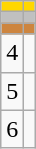<table class="wikitable">
<tr style="background:gold;">
<td align=center></td>
<td></td>
</tr>
<tr style="background:silver;">
<td align=center></td>
<td></td>
</tr>
<tr style="background:peru;">
<td align=center></td>
<td></td>
</tr>
<tr>
<td align=center>4</td>
<td></td>
</tr>
<tr>
<td align=center>5</td>
<td></td>
</tr>
<tr>
<td align=center>6</td>
<td></td>
</tr>
</table>
